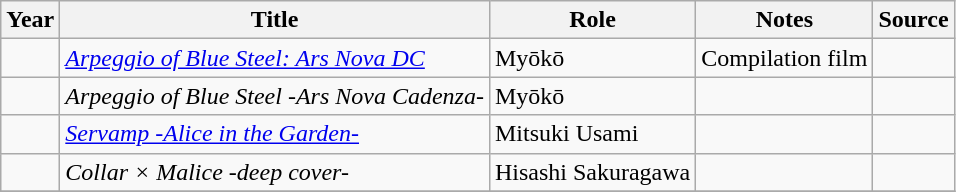<table class="wikitable sortable plainrowheaders">
<tr>
<th>Year</th>
<th>Title</th>
<th>Role</th>
<th class="unsortable">Notes</th>
<th class="unsortable">Source</th>
</tr>
<tr>
<td></td>
<td><em><a href='#'>Arpeggio of Blue Steel: Ars Nova DC</a></em></td>
<td>Myōkō</td>
<td>Compilation film</td>
<td></td>
</tr>
<tr>
<td></td>
<td><em>Arpeggio of Blue Steel -Ars Nova Cadenza-</em></td>
<td>Myōkō</td>
<td></td>
<td></td>
</tr>
<tr>
<td></td>
<td><em><a href='#'>Servamp -Alice in the Garden-</a></em></td>
<td>Mitsuki Usami</td>
<td></td>
<td></td>
</tr>
<tr>
<td></td>
<td><em>Collar × Malice -deep cover-</em></td>
<td>Hisashi Sakuragawa</td>
<td></td>
<td></td>
</tr>
<tr>
</tr>
</table>
